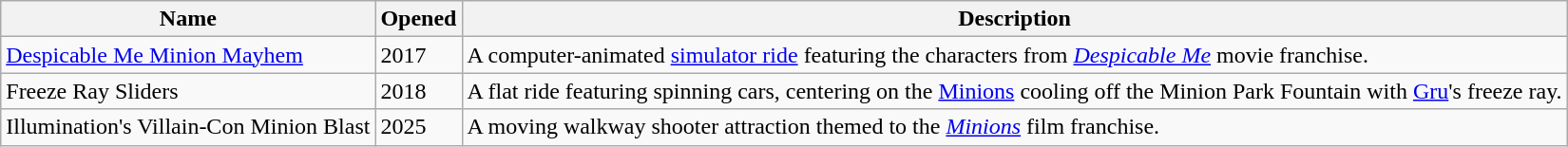<table class="wikitable">
<tr>
<th>Name</th>
<th>Opened</th>
<th>Description</th>
</tr>
<tr>
<td><a href='#'>Despicable Me Minion Mayhem</a></td>
<td>2017</td>
<td>A computer-animated <a href='#'>simulator ride</a> featuring the characters from <em><a href='#'>Despicable Me</a></em> movie franchise.</td>
</tr>
<tr>
<td>Freeze Ray Sliders</td>
<td>2018</td>
<td>A flat ride featuring spinning cars, centering on the <a href='#'>Minions</a> cooling off the Minion Park Fountain with <a href='#'>Gru</a>'s freeze ray.</td>
</tr>
<tr>
<td>Illumination's Villain-Con Minion Blast</td>
<td>2025</td>
<td>A moving walkway shooter attraction themed to the <em><a href='#'>Minions</a></em> film franchise.</td>
</tr>
</table>
